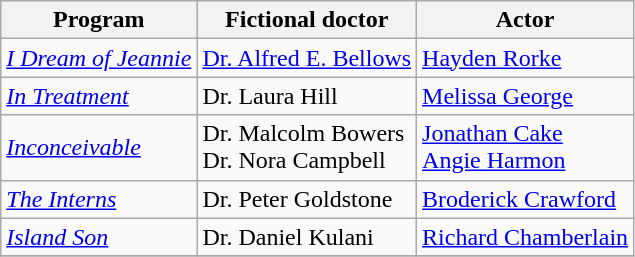<table class="wikitable">
<tr>
<th>Program</th>
<th>Fictional doctor</th>
<th>Actor</th>
</tr>
<tr>
<td><em><a href='#'>I Dream of Jeannie</a></em></td>
<td><a href='#'>Dr. Alfred E. Bellows</a></td>
<td><a href='#'>Hayden Rorke</a></td>
</tr>
<tr>
<td><em><a href='#'>In Treatment</a></em></td>
<td>Dr. Laura Hill</td>
<td><a href='#'>Melissa George</a></td>
</tr>
<tr>
<td><em><a href='#'>Inconceivable</a></em></td>
<td>Dr. Malcolm Bowers<br>Dr. Nora Campbell</td>
<td><a href='#'>Jonathan Cake</a><br><a href='#'>Angie Harmon</a></td>
</tr>
<tr>
<td><em><a href='#'>The Interns</a></em></td>
<td>Dr. Peter Goldstone</td>
<td><a href='#'>Broderick Crawford</a></td>
</tr>
<tr>
<td><em><a href='#'>Island Son</a></em></td>
<td>Dr. Daniel Kulani</td>
<td><a href='#'>Richard Chamberlain</a></td>
</tr>
<tr>
</tr>
</table>
